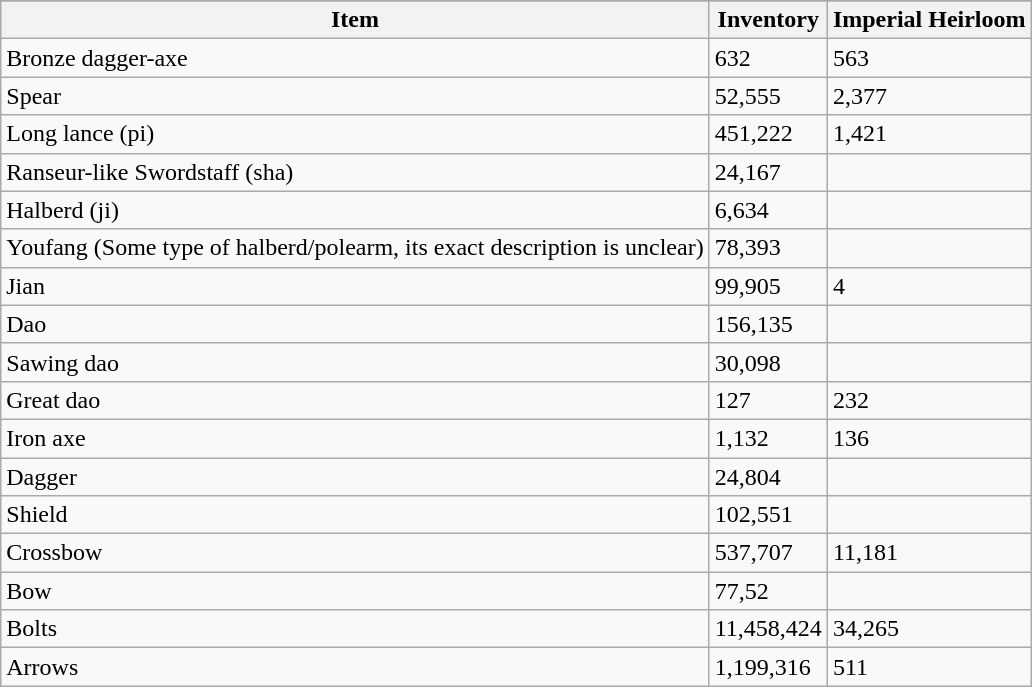<table class="sortable wikitable">
<tr style="background:#CCCC;">
</tr>
<tr>
<th>Item</th>
<th>Inventory</th>
<th>Imperial Heirloom</th>
</tr>
<tr>
<td>Bronze dagger-axe</td>
<td>632</td>
<td>563</td>
</tr>
<tr>
<td>Spear</td>
<td>52,555</td>
<td>2,377</td>
</tr>
<tr>
<td>Long lance (pi)</td>
<td>451,222</td>
<td>1,421</td>
</tr>
<tr>
<td>Ranseur-like Swordstaff (sha)</td>
<td>24,167</td>
<td></td>
</tr>
<tr>
<td>Halberd (ji)</td>
<td>6,634</td>
<td></td>
</tr>
<tr>
<td>Youfang (Some type of halberd/polearm, its exact description is unclear)</td>
<td>78,393</td>
<td></td>
</tr>
<tr>
<td>Jian</td>
<td>99,905</td>
<td>4</td>
</tr>
<tr>
<td>Dao</td>
<td>156,135</td>
<td></td>
</tr>
<tr>
<td>Sawing dao</td>
<td>30,098</td>
<td></td>
</tr>
<tr>
<td>Great dao</td>
<td>127</td>
<td>232</td>
</tr>
<tr>
<td>Iron axe</td>
<td>1,132</td>
<td>136</td>
</tr>
<tr>
<td>Dagger</td>
<td>24,804</td>
<td></td>
</tr>
<tr>
<td>Shield</td>
<td>102,551</td>
<td></td>
</tr>
<tr>
<td>Crossbow</td>
<td>537,707</td>
<td>11,181</td>
</tr>
<tr>
<td>Bow</td>
<td>77,52</td>
<td></td>
</tr>
<tr>
<td>Bolts</td>
<td>11,458,424</td>
<td>34,265</td>
</tr>
<tr>
<td>Arrows</td>
<td>1,199,316</td>
<td>511</td>
</tr>
</table>
